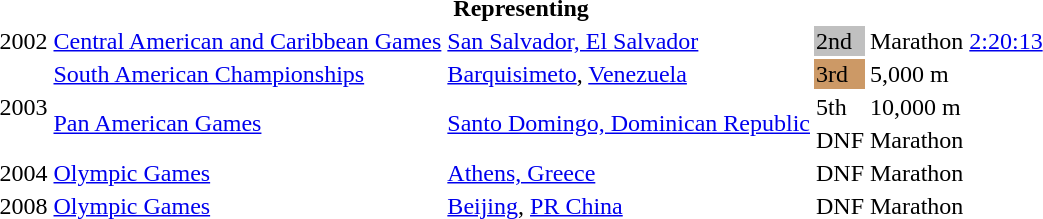<table>
<tr>
<th colspan="6">Representing </th>
</tr>
<tr>
<td>2002</td>
<td><a href='#'>Central American and Caribbean Games</a></td>
<td><a href='#'>San Salvador, El Salvador</a></td>
<td bgcolor="silver">2nd</td>
<td>Marathon</td>
<td><a href='#'>2:20:13</a></td>
</tr>
<tr>
<td rowspan=3>2003</td>
<td><a href='#'>South American Championships</a></td>
<td><a href='#'>Barquisimeto</a>, <a href='#'>Venezuela</a></td>
<td bgcolor="cc9966">3rd</td>
<td>5,000 m</td>
<td></td>
</tr>
<tr>
<td rowspan=2><a href='#'>Pan American Games</a></td>
<td rowspan=2><a href='#'>Santo Domingo, Dominican Republic</a></td>
<td>5th</td>
<td>10,000 m</td>
<td></td>
</tr>
<tr>
<td>DNF</td>
<td>Marathon</td>
<td></td>
</tr>
<tr>
<td>2004</td>
<td><a href='#'>Olympic Games</a></td>
<td><a href='#'>Athens, Greece</a></td>
<td>DNF</td>
<td>Marathon</td>
<td></td>
</tr>
<tr>
<td>2008</td>
<td><a href='#'>Olympic Games</a></td>
<td><a href='#'>Beijing</a>, <a href='#'>PR China</a></td>
<td>DNF</td>
<td>Marathon</td>
<td></td>
</tr>
</table>
